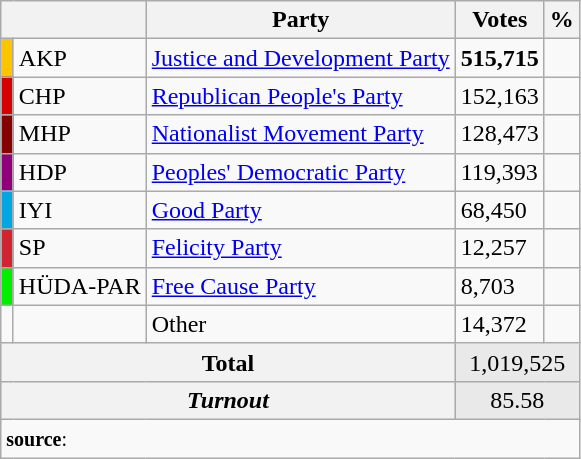<table class="wikitable">
<tr>
<th colspan="2" align="center"></th>
<th align="center">Party</th>
<th align="center">Votes</th>
<th align="center">%</th>
</tr>
<tr align="left">
<td bgcolor="#FDC400" width="1"></td>
<td>AKP</td>
<td><a href='#'>Justice and Development Party</a></td>
<td><strong>515,715</strong></td>
<td><strong></strong></td>
</tr>
<tr align="left">
<td bgcolor="#d50000" width="1"></td>
<td>CHP</td>
<td><a href='#'>Republican People's Party</a></td>
<td>152,163</td>
<td></td>
</tr>
<tr align="left">
<td bgcolor="#870000" width="1"></td>
<td>MHP</td>
<td><a href='#'>Nationalist Movement Party</a></td>
<td>128,473</td>
<td></td>
</tr>
<tr align="left">
<td bgcolor="#91007B" width="1"></td>
<td>HDP</td>
<td><a href='#'>Peoples' Democratic Party</a></td>
<td>119,393</td>
<td></td>
</tr>
<tr align="left">
<td bgcolor="#01A7E1" width="1"></td>
<td>IYI</td>
<td><a href='#'>Good Party</a></td>
<td>68,450</td>
<td></td>
</tr>
<tr align="left">
<td bgcolor="#D02433" width="1"></td>
<td>SP</td>
<td><a href='#'>Felicity Party</a></td>
<td>12,257</td>
<td></td>
</tr>
<tr align="left">
<td bgcolor="#Green" width="1"></td>
<td>HÜDA-PAR</td>
<td><a href='#'>Free Cause Party</a></td>
<td>8,703</td>
<td></td>
</tr>
<tr align="left">
<td bgcolor="" width="1"></td>
<td></td>
<td>Other</td>
<td>14,372</td>
<td></td>
</tr>
<tr align="left" style="background-color:#E9E9E9">
<th colspan="3" align="center"><strong>Total</strong></th>
<td colspan="5" align="center">1,019,525</td>
</tr>
<tr align="left" style="background-color:#E9E9E9">
<th colspan="3" align="center"><em>Turnout</em></th>
<td colspan="5" align="center">85.58</td>
</tr>
<tr>
<td colspan="9" align="left"><small><strong>source</strong>: </small></td>
</tr>
</table>
